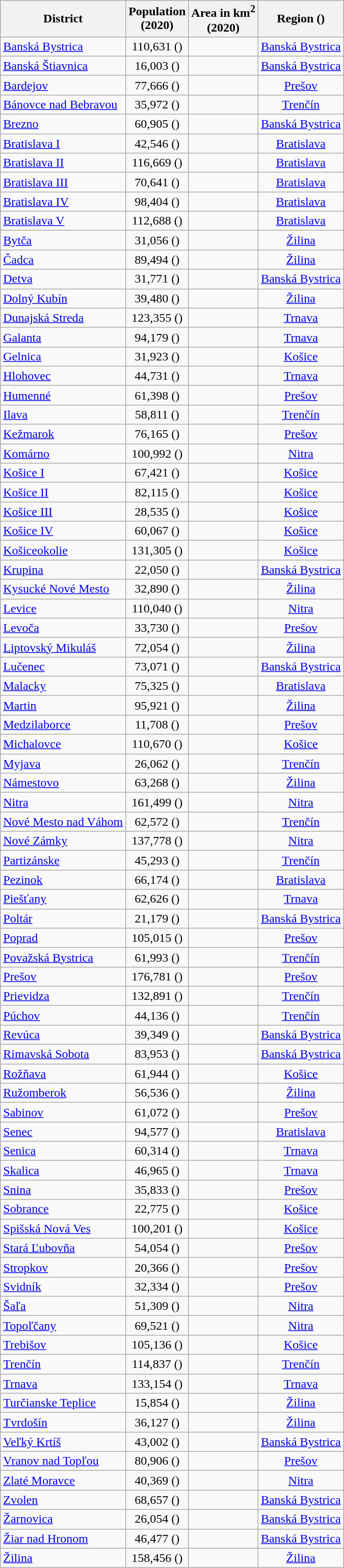<table class="wikitable sortable"  style="text-align:center;" ||>
<tr>
<th><strong>District</strong></th>
<th>Population<br>(2020)</th>
<th>Area in km<sup>2</sup><br>(2020)</th>
<th>Region ()</th>
</tr>
<tr>
<td align="left"><a href='#'>Banská Bystrica</a></td>
<td>110,631 ()</td>
<td></td>
<td><a href='#'>Banská Bystrica</a></td>
</tr>
<tr>
<td align="left"><a href='#'>Banská Štiavnica</a></td>
<td>16,003 ()</td>
<td></td>
<td><a href='#'>Banská Bystrica</a></td>
</tr>
<tr>
<td align="left"><a href='#'>Bardejov</a></td>
<td>77,666 ()</td>
<td></td>
<td><a href='#'>Prešov</a></td>
</tr>
<tr>
<td align="left"><a href='#'>Bánovce nad Bebravou</a></td>
<td>35,972 ()</td>
<td></td>
<td><a href='#'>Trenčín</a></td>
</tr>
<tr>
<td align="left"><a href='#'>Brezno</a></td>
<td>60,905 ()</td>
<td></td>
<td><a href='#'>Banská Bystrica</a></td>
</tr>
<tr>
<td align="left"><a href='#'>Bratislava I</a></td>
<td>42,546 ()</td>
<td></td>
<td><a href='#'>Bratislava</a></td>
</tr>
<tr>
<td align="left"><a href='#'>Bratislava II</a></td>
<td>116,669 ()</td>
<td></td>
<td><a href='#'>Bratislava</a></td>
</tr>
<tr>
<td align="left"><a href='#'>Bratislava III</a></td>
<td>70,641 ()</td>
<td></td>
<td><a href='#'>Bratislava</a></td>
</tr>
<tr>
<td align="left"><a href='#'>Bratislava IV</a></td>
<td>98,404 ()</td>
<td></td>
<td><a href='#'>Bratislava</a></td>
</tr>
<tr>
<td align="left"><a href='#'>Bratislava V</a></td>
<td>112,688 ()</td>
<td></td>
<td><a href='#'>Bratislava</a></td>
</tr>
<tr>
<td align="left"><a href='#'>Bytča</a></td>
<td>31,056 ()</td>
<td></td>
<td><a href='#'>Žilina</a></td>
</tr>
<tr>
<td align="left"><a href='#'>Čadca</a></td>
<td>89,494 ()</td>
<td></td>
<td><a href='#'>Žilina</a></td>
</tr>
<tr>
<td align="left"><a href='#'>Detva</a></td>
<td>31,771 ()</td>
<td></td>
<td><a href='#'>Banská Bystrica</a></td>
</tr>
<tr>
<td align="left"><a href='#'>Dolný Kubín</a></td>
<td>39,480 ()</td>
<td></td>
<td><a href='#'>Žilina</a></td>
</tr>
<tr>
<td align="left"><a href='#'>Dunajská Streda</a></td>
<td>123,355 ()</td>
<td></td>
<td><a href='#'>Trnava</a></td>
</tr>
<tr>
<td align="left"><a href='#'>Galanta</a></td>
<td>94,179 ()</td>
<td></td>
<td><a href='#'>Trnava</a></td>
</tr>
<tr>
<td align="left"><a href='#'>Gelnica</a></td>
<td>31,923 ()</td>
<td></td>
<td><a href='#'>Košice</a></td>
</tr>
<tr>
<td align="left"><a href='#'>Hlohovec</a></td>
<td>44,731 ()</td>
<td></td>
<td><a href='#'>Trnava</a></td>
</tr>
<tr>
<td align="left"><a href='#'>Humenné</a></td>
<td>61,398 ()</td>
<td></td>
<td><a href='#'>Prešov</a></td>
</tr>
<tr>
<td align="left"><a href='#'>Ilava</a></td>
<td>58,811 ()</td>
<td></td>
<td><a href='#'>Trenčín</a></td>
</tr>
<tr>
<td align="left"><a href='#'>Kežmarok</a></td>
<td>76,165 ()</td>
<td></td>
<td><a href='#'>Prešov</a></td>
</tr>
<tr>
<td align="left"><a href='#'>Komárno</a></td>
<td>100,992 ()</td>
<td></td>
<td><a href='#'>Nitra</a></td>
</tr>
<tr>
<td align="left"><a href='#'>Košice I</a></td>
<td>67,421 ()</td>
<td></td>
<td><a href='#'>Košice</a></td>
</tr>
<tr>
<td align="left"><a href='#'>Košice II</a></td>
<td>82,115 ()</td>
<td></td>
<td><a href='#'>Košice</a></td>
</tr>
<tr>
<td align="left"><a href='#'>Košice III</a></td>
<td>28,535 ()</td>
<td></td>
<td><a href='#'>Košice</a></td>
</tr>
<tr>
<td align="left"><a href='#'>Košice IV</a></td>
<td>60,067 ()</td>
<td></td>
<td><a href='#'>Košice</a></td>
</tr>
<tr>
<td align="left"><a href='#'>Košiceokolie</a></td>
<td>131,305 ()</td>
<td></td>
<td><a href='#'>Košice</a></td>
</tr>
<tr>
<td align="left"><a href='#'>Krupina</a></td>
<td>22,050 ()</td>
<td></td>
<td><a href='#'>Banská Bystrica</a></td>
</tr>
<tr>
<td align="left"><a href='#'>Kysucké Nové Mesto</a></td>
<td>32,890 ()</td>
<td></td>
<td><a href='#'>Žilina</a></td>
</tr>
<tr>
<td align="left"><a href='#'>Levice</a></td>
<td>110,040 ()</td>
<td></td>
<td><a href='#'>Nitra</a></td>
</tr>
<tr>
<td align="left"><a href='#'>Levoča</a></td>
<td>33,730 ()</td>
<td></td>
<td><a href='#'>Prešov</a></td>
</tr>
<tr>
<td align="left"><a href='#'>Liptovský Mikuláš</a></td>
<td>72,054 ()</td>
<td></td>
<td><a href='#'>Žilina</a></td>
</tr>
<tr>
<td align="left"><a href='#'>Lučenec</a></td>
<td>73,071 ()</td>
<td></td>
<td><a href='#'>Banská Bystrica</a></td>
</tr>
<tr>
<td align="left"><a href='#'>Malacky</a></td>
<td>75,325 ()</td>
<td></td>
<td><a href='#'>Bratislava</a></td>
</tr>
<tr>
<td align="left"><a href='#'>Martin</a></td>
<td>95,921 ()</td>
<td></td>
<td><a href='#'>Žilina</a></td>
</tr>
<tr>
<td align="left"><a href='#'>Medzilaborce</a></td>
<td>11,708 ()</td>
<td></td>
<td><a href='#'>Prešov</a></td>
</tr>
<tr>
<td align="left"><a href='#'>Michalovce</a></td>
<td>110,670 ()</td>
<td></td>
<td><a href='#'>Košice</a></td>
</tr>
<tr>
<td align="left"><a href='#'>Myjava</a></td>
<td>26,062 ()</td>
<td></td>
<td><a href='#'>Trenčín</a></td>
</tr>
<tr>
<td align="left"><a href='#'>Námestovo</a></td>
<td>63,268 ()</td>
<td></td>
<td><a href='#'>Žilina</a></td>
</tr>
<tr>
<td align="left"><a href='#'>Nitra</a></td>
<td>161,499 ()</td>
<td></td>
<td><a href='#'>Nitra</a></td>
</tr>
<tr>
<td align="left"><a href='#'>Nové Mesto nad Váhom</a></td>
<td>62,572 ()</td>
<td></td>
<td><a href='#'>Trenčín</a></td>
</tr>
<tr>
<td align="left"><a href='#'>Nové Zámky</a></td>
<td>137,778 ()</td>
<td></td>
<td><a href='#'>Nitra</a></td>
</tr>
<tr>
<td align="left"><a href='#'>Partizánske</a></td>
<td>45,293 ()</td>
<td></td>
<td><a href='#'>Trenčín</a></td>
</tr>
<tr>
<td align="left"><a href='#'>Pezinok</a></td>
<td>66,174 ()</td>
<td></td>
<td><a href='#'>Bratislava</a></td>
</tr>
<tr>
<td align="left"><a href='#'>Piešťany</a></td>
<td>62,626 ()</td>
<td></td>
<td><a href='#'>Trnava</a></td>
</tr>
<tr>
<td align="left"><a href='#'>Poltár</a></td>
<td>21,179 ()</td>
<td></td>
<td><a href='#'>Banská Bystrica</a></td>
</tr>
<tr>
<td align="left"><a href='#'>Poprad</a></td>
<td>105,015 ()</td>
<td></td>
<td><a href='#'>Prešov</a></td>
</tr>
<tr>
<td align="left"><a href='#'>Považská Bystrica</a></td>
<td>61,993 ()</td>
<td></td>
<td><a href='#'>Trenčín</a></td>
</tr>
<tr>
<td align="left"><a href='#'>Prešov</a></td>
<td>176,781 ()</td>
<td></td>
<td><a href='#'>Prešov</a></td>
</tr>
<tr>
<td align="left"><a href='#'>Prievidza</a></td>
<td>132,891 ()</td>
<td></td>
<td><a href='#'>Trenčín</a></td>
</tr>
<tr>
<td align="left"><a href='#'>Púchov</a></td>
<td>44,136 ()</td>
<td></td>
<td><a href='#'>Trenčín</a></td>
</tr>
<tr>
<td align="left"><a href='#'>Revúca</a></td>
<td>39,349 ()</td>
<td></td>
<td><a href='#'>Banská Bystrica</a></td>
</tr>
<tr>
<td align="left"><a href='#'>Rimavská Sobota</a></td>
<td>83,953 ()</td>
<td></td>
<td><a href='#'>Banská Bystrica</a></td>
</tr>
<tr>
<td align="left"><a href='#'>Rožňava</a></td>
<td>61,944 ()</td>
<td></td>
<td><a href='#'>Košice</a></td>
</tr>
<tr>
<td align="left"><a href='#'>Ružomberok</a></td>
<td>56,536 ()</td>
<td></td>
<td><a href='#'>Žilina</a></td>
</tr>
<tr>
<td align="left"><a href='#'>Sabinov</a></td>
<td>61,072 ()</td>
<td></td>
<td><a href='#'>Prešov</a></td>
</tr>
<tr>
<td align="left"><a href='#'>Senec</a></td>
<td>94,577 ()</td>
<td></td>
<td><a href='#'>Bratislava</a></td>
</tr>
<tr>
<td align="left"><a href='#'>Senica</a></td>
<td>60,314 ()</td>
<td></td>
<td><a href='#'>Trnava</a></td>
</tr>
<tr>
<td align="left"><a href='#'>Skalica</a></td>
<td>46,965 ()</td>
<td></td>
<td><a href='#'>Trnava</a></td>
</tr>
<tr>
<td align="left"><a href='#'>Snina</a></td>
<td>35,833 ()</td>
<td></td>
<td><a href='#'>Prešov</a></td>
</tr>
<tr>
<td align="left"><a href='#'>Sobrance</a></td>
<td>22,775 ()</td>
<td></td>
<td><a href='#'>Košice</a></td>
</tr>
<tr>
<td align="left"><a href='#'>Spišská Nová Ves</a></td>
<td>100,201 ()</td>
<td></td>
<td><a href='#'>Košice</a></td>
</tr>
<tr>
<td align="left"><a href='#'>Stará Ľubovňa</a></td>
<td>54,054 ()</td>
<td></td>
<td><a href='#'>Prešov</a></td>
</tr>
<tr>
<td align="left"><a href='#'>Stropkov</a></td>
<td>20,366 ()</td>
<td></td>
<td><a href='#'>Prešov</a></td>
</tr>
<tr>
<td align="left"><a href='#'>Svidník</a></td>
<td>32,334 ()</td>
<td></td>
<td><a href='#'>Prešov</a></td>
</tr>
<tr>
<td align="left"><a href='#'>Šaľa</a></td>
<td>51,309 ()</td>
<td></td>
<td><a href='#'>Nitra</a></td>
</tr>
<tr>
<td align="left"><a href='#'>Topoľčany</a></td>
<td>69,521 ()</td>
<td></td>
<td><a href='#'>Nitra</a></td>
</tr>
<tr>
<td align="left"><a href='#'>Trebišov</a></td>
<td>105,136 ()</td>
<td></td>
<td><a href='#'>Košice</a></td>
</tr>
<tr>
<td align="left"><a href='#'>Trenčín</a></td>
<td>114,837 ()</td>
<td></td>
<td><a href='#'>Trenčín</a></td>
</tr>
<tr>
<td align="left"><a href='#'>Trnava</a></td>
<td>133,154 ()</td>
<td></td>
<td><a href='#'>Trnava</a></td>
</tr>
<tr>
<td align="left"><a href='#'>Turčianske Teplice</a></td>
<td>15,854 ()</td>
<td></td>
<td><a href='#'>Žilina</a></td>
</tr>
<tr>
<td align="left"><a href='#'>Tvrdošín</a></td>
<td>36,127 ()</td>
<td></td>
<td><a href='#'>Žilina</a></td>
</tr>
<tr>
<td align="left"><a href='#'>Veľký Krtíš</a></td>
<td>43,002 ()</td>
<td></td>
<td><a href='#'>Banská Bystrica</a></td>
</tr>
<tr>
<td align="left"><a href='#'>Vranov nad Topľou</a></td>
<td>80,906 ()</td>
<td></td>
<td><a href='#'>Prešov</a></td>
</tr>
<tr>
<td align="left"><a href='#'>Zlaté Moravce</a></td>
<td>40,369 ()</td>
<td></td>
<td><a href='#'>Nitra</a></td>
</tr>
<tr>
<td align="left"><a href='#'>Zvolen</a></td>
<td>68,657 ()</td>
<td></td>
<td><a href='#'>Banská Bystrica</a></td>
</tr>
<tr>
<td align="left"><a href='#'>Žarnovica</a></td>
<td>26,054 ()</td>
<td></td>
<td><a href='#'>Banská Bystrica</a></td>
</tr>
<tr>
<td align="left"><a href='#'>Žiar nad Hronom</a></td>
<td>46,477 ()</td>
<td></td>
<td><a href='#'>Banská Bystrica</a></td>
</tr>
<tr>
<td align="left"><a href='#'>Žilina</a></td>
<td>158,456 ()</td>
<td></td>
<td><a href='#'>Žilina</a></td>
</tr>
</table>
